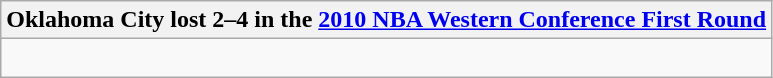<table class="wikitable collapsible collapsed">
<tr>
<th>Oklahoma City lost 2–4 in the <a href='#'>2010 NBA Western Conference First Round</a></th>
</tr>
<tr>
<td><br>




</td>
</tr>
</table>
